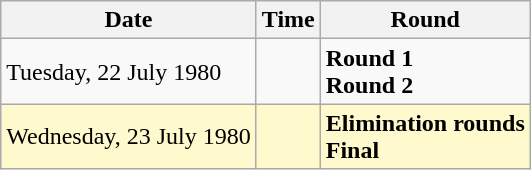<table class="wikitable">
<tr>
<th>Date</th>
<th>Time</th>
<th>Round</th>
</tr>
<tr>
<td>Tuesday, 22 July 1980</td>
<td></td>
<td><strong>Round 1</strong><br><strong>Round 2</strong></td>
</tr>
<tr style=background:lemonchiffon>
<td>Wednesday, 23 July 1980</td>
<td></td>
<td><strong>Elimination rounds</strong><br><strong>Final</strong></td>
</tr>
</table>
